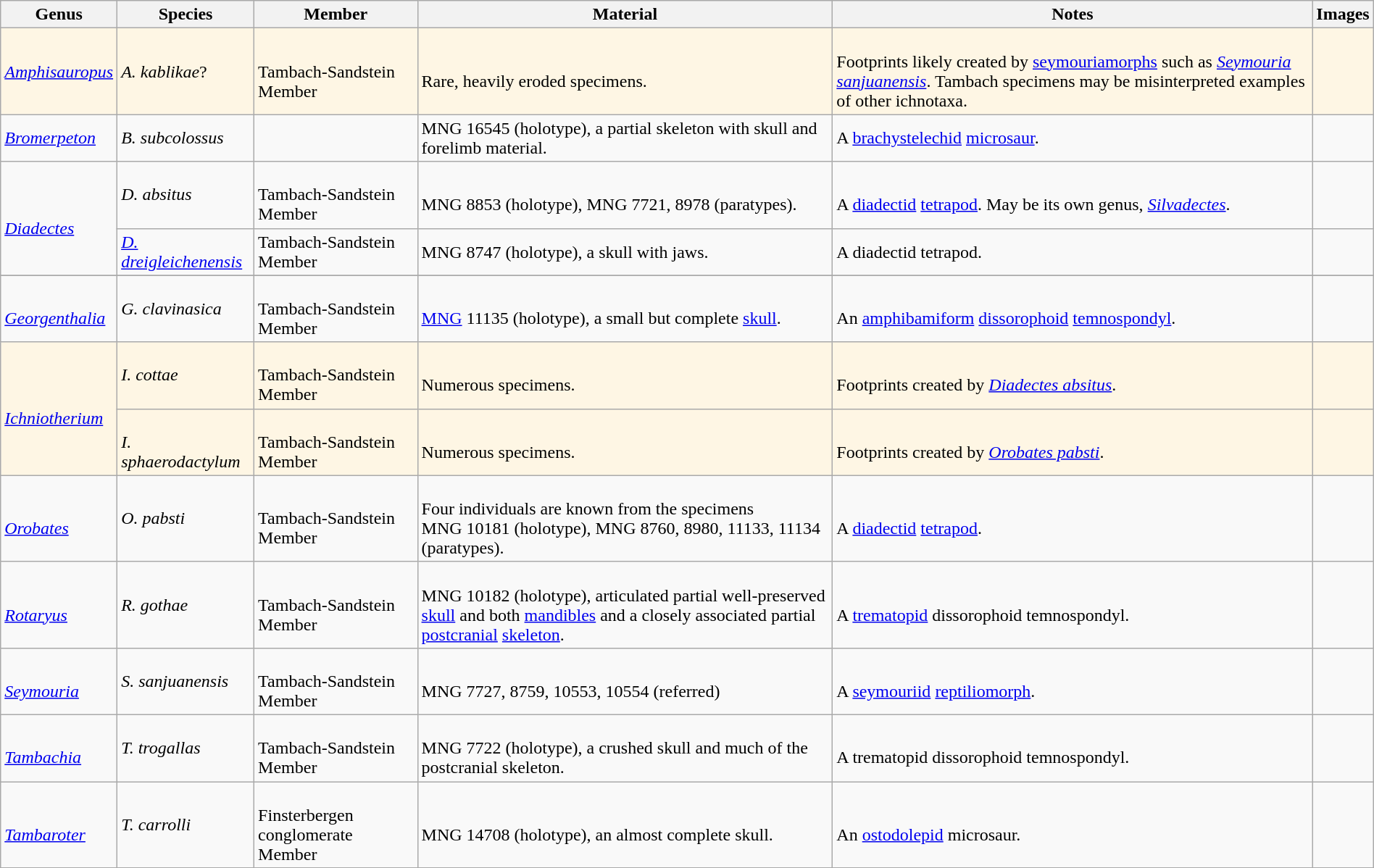<table class="wikitable sortable" align="center" width="100%">
<tr>
<th>Genus</th>
<th>Species</th>
<th>Member</th>
<th class="unsortable">Material</th>
<th class="unsortable">Notes</th>
<th class="unsortable">Images</th>
</tr>
<tr style="background:#FEF6E4;">
<td><em><a href='#'>Amphisauropus</a></em></td>
<td><em>A. kablikae</em>?</td>
<td style="background:#FEF6E4;"><br>Tambach-Sandstein Member</td>
<td style="background:#FEF6E4;"><br>Rare, heavily eroded specimens.</td>
<td style="background:#FEF6E4;"><br>Footprints likely created by <a href='#'>seymouriamorphs</a> such as <em><a href='#'>Seymouria sanjuanensis</a></em>. Tambach specimens may be misinterpreted examples of other ichnotaxa.</td>
<td style="background:#FEF6E4;"></td>
</tr>
<tr>
<td><em><a href='#'>Bromerpeton</a></em></td>
<td><em>B. subcolossus</em></td>
<td></td>
<td>MNG 16545 (holotype), a partial skeleton with skull and forelimb material.</td>
<td>A <a href='#'>brachystelechid</a> <a href='#'>microsaur</a>.</td>
<td></td>
</tr>
<tr>
<td rowspan = 2><br><em><a href='#'>Diadectes</a></em></td>
<td><em>D. absitus</em></td>
<td><br>Tambach-Sandstein Member</td>
<td><br>MNG 8853 (holotype), MNG 7721, 8978 (paratypes).</td>
<td><br>A <a href='#'>diadectid</a> <a href='#'>tetrapod</a>. May be its own genus, <em><a href='#'>Silvadectes</a></em>.</td>
<td><br></td>
</tr>
<tr>
<td><a href='#'><em>D. dreigleichenensis</em></a></td>
<td>Tambach-Sandstein Member</td>
<td>MNG 8747 (holotype), a skull with jaws.</td>
<td>A diadectid tetrapod.</td>
<td></td>
</tr>
<tr>
</tr>
<tr>
<td><br><em><a href='#'>Georgenthalia</a></em></td>
<td><em>G. clavinasica</em></td>
<td><br>Tambach-Sandstein Member</td>
<td><br><a href='#'>MNG</a> 11135 (holotype), a small but complete <a href='#'>skull</a>.</td>
<td><br>An <a href='#'>amphibamiform</a> <a href='#'>dissorophoid</a> <a href='#'>temnospondyl</a>.</td>
<td></td>
</tr>
<tr style="background:#FEF6E4;">
<td rowspan = 2><br><em><a href='#'>Ichniotherium</a></em></td>
<td><em>I. cottae</em></td>
<td style="background:#FEF6E4;"><br>Tambach-Sandstein Member</td>
<td style="background:#FEF6E4;"><br>Numerous specimens.</td>
<td style="background:#FEF6E4;"><br>Footprints created by <em><a href='#'>Diadectes absitus</a></em>.</td>
<td style="background:#FEF6E4;"></td>
</tr>
<tr>
<td style="background:#FEF6E4;"><br><em>I. sphaerodactylum</em></td>
<td style="background:#FEF6E4;"><br>Tambach-Sandstein Member</td>
<td style="background:#FEF6E4;"><br>Numerous specimens.</td>
<td style="background:#FEF6E4;"><br>Footprints created by <em><a href='#'>Orobates pabsti</a></em>.</td>
<td style="background:#FEF6E4;"></td>
</tr>
<tr>
<td><br><em><a href='#'>Orobates</a></em></td>
<td><em>O. pabsti</em></td>
<td><br>Tambach-Sandstein Member</td>
<td><br>Four individuals are known from the specimens MNG 10181 (holotype), MNG 8760, 8980, 11133, 11134 (paratypes).</td>
<td><br>A <a href='#'>diadectid</a> <a href='#'>tetrapod</a>.</td>
<td><br></td>
</tr>
<tr>
<td><br><em><a href='#'>Rotaryus</a></em></td>
<td><em>R. gothae</em></td>
<td><br>Tambach-Sandstein Member</td>
<td><br>MNG 10182 (holotype), articulated partial well-preserved <a href='#'>skull</a> and both <a href='#'>mandibles</a> and a closely associated partial <a href='#'>postcranial</a> <a href='#'>skeleton</a>.</td>
<td><br>A <a href='#'>trematopid</a> dissorophoid temnospondyl.</td>
<td><br></td>
</tr>
<tr>
<td><br><em><a href='#'>Seymouria</a></em></td>
<td><em>S. sanjuanensis</em></td>
<td><br>Tambach-Sandstein Member</td>
<td><br>MNG 7727, 8759, 10553, 10554 (referred)</td>
<td><br>A <a href='#'>seymouriid</a> <a href='#'>reptiliomorph</a>.</td>
<td><br></td>
</tr>
<tr>
<td><br><em><a href='#'>Tambachia</a></em></td>
<td><em>T. trogallas</em></td>
<td><br>Tambach-Sandstein Member</td>
<td><br>MNG 7722 (holotype), a crushed skull and much of the postcranial skeleton.</td>
<td><br>A trematopid dissorophoid temnospondyl.</td>
<td><br></td>
</tr>
<tr>
<td><br><em><a href='#'>Tambaroter</a></em></td>
<td><em>T. carrolli</em></td>
<td><br>Finsterbergen conglomerate Member</td>
<td><br>MNG 14708 (holotype), an almost complete skull.</td>
<td><br>An <a href='#'>ostodolepid</a> microsaur.</td>
<td></td>
</tr>
<tr>
</tr>
</table>
